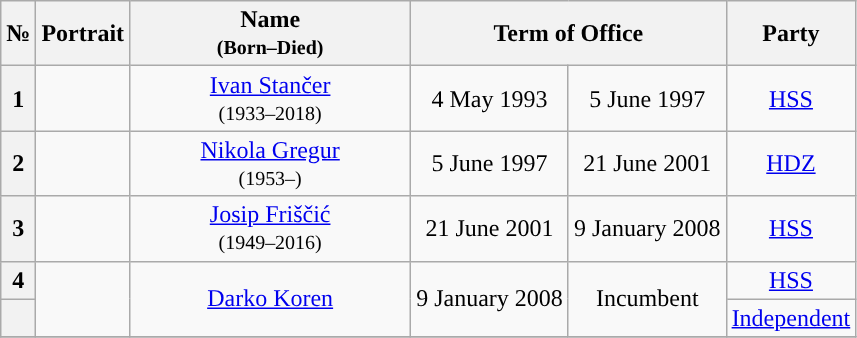<table class="wikitable" style="text-align:center">
<tr ->
<th>№</th>
<th>Portrait</th>
<th width=180>Name<br><small>(Born–Died)</small></th>
<th colspan=2>Term of Office</th>
<th>Party</th>
</tr>
<tr ->
<th style="background:">1</th>
<td></td>
<td><a href='#'>Ivan Stančer</a><br><small>(1933–2018)</small></td>
<td>4 May 1993</td>
<td>5 June 1997</td>
<td><a href='#'>HSS</a></td>
</tr>
<tr ->
<th style="background:">2</th>
<td></td>
<td><a href='#'>Nikola Gregur</a><br><small>(1953–)</small></td>
<td>5 June 1997</td>
<td>21 June 2001</td>
<td><a href='#'>HDZ</a></td>
</tr>
<tr ->
<th style="background:">3</th>
<td></td>
<td><a href='#'>Josip Friščić</a><br><small>(1949–2016)</small></td>
<td>21 June 2001</td>
<td>9 January 2008</td>
<td><a href='#'>HSS</a></td>
</tr>
<tr ->
<th style="background:">4</th>
<td rowspan="2"></td>
<td rowspan="2"><a href='#'>Darko Koren</a><br></td>
<td rowspan="2">9 January 2008</td>
<td rowspan="2">Incumbent</td>
<td><a href='#'>HSS</a><br></td>
</tr>
<tr ->
<th style="background:"></th>
<td><a href='#'>Independent</a><br></td>
</tr>
<tr ->
</tr>
</table>
